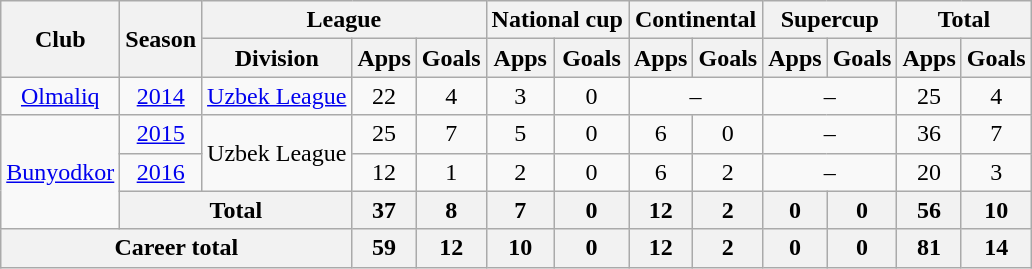<table class="wikitable" style="text-align:center;">
<tr>
<th rowspan="2">Club</th>
<th rowspan="2">Season</th>
<th colspan="3">League</th>
<th colspan="2">National cup</th>
<th colspan="2">Continental</th>
<th colspan="2">Supercup</th>
<th colspan="2">Total</th>
</tr>
<tr>
<th>Division</th>
<th>Apps</th>
<th>Goals</th>
<th>Apps</th>
<th>Goals</th>
<th>Apps</th>
<th>Goals</th>
<th>Apps</th>
<th>Goals</th>
<th>Apps</th>
<th>Goals</th>
</tr>
<tr>
<td><a href='#'>Olmaliq</a></td>
<td><a href='#'>2014</a></td>
<td><a href='#'>Uzbek League</a></td>
<td>22</td>
<td>4</td>
<td>3</td>
<td>0</td>
<td colspan="2">–</td>
<td colspan="2">–</td>
<td>25</td>
<td>4</td>
</tr>
<tr>
<td rowspan="3"><a href='#'>Bunyodkor</a></td>
<td><a href='#'>2015</a></td>
<td rowspan="2">Uzbek League</td>
<td>25</td>
<td>7</td>
<td>5</td>
<td>0</td>
<td>6</td>
<td>0</td>
<td colspan="2">–</td>
<td>36</td>
<td>7</td>
</tr>
<tr>
<td><a href='#'>2016</a></td>
<td>12</td>
<td>1</td>
<td>2</td>
<td>0</td>
<td>6</td>
<td>2</td>
<td colspan="2">–</td>
<td>20</td>
<td>3</td>
</tr>
<tr>
<th colspan="2">Total</th>
<th>37</th>
<th>8</th>
<th>7</th>
<th>0</th>
<th>12</th>
<th>2</th>
<th>0</th>
<th>0</th>
<th>56</th>
<th>10</th>
</tr>
<tr>
<th colspan="3">Career total</th>
<th>59</th>
<th>12</th>
<th>10</th>
<th>0</th>
<th>12</th>
<th>2</th>
<th>0</th>
<th>0</th>
<th>81</th>
<th>14</th>
</tr>
</table>
